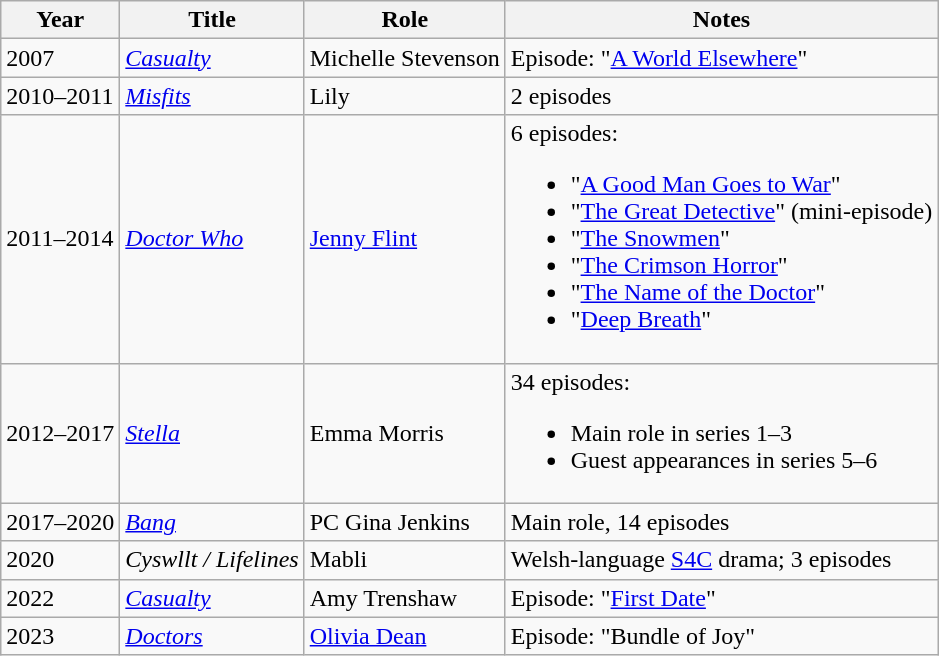<table class="wikitable sortable">
<tr>
<th>Year</th>
<th>Title</th>
<th>Role</th>
<th class="unsortable">Notes</th>
</tr>
<tr>
<td>2007</td>
<td><em><a href='#'>Casualty</a></em></td>
<td>Michelle Stevenson</td>
<td>Episode: "<a href='#'>A World Elsewhere</a>"</td>
</tr>
<tr>
<td>2010–2011</td>
<td><em><a href='#'>Misfits</a></em></td>
<td>Lily</td>
<td>2 episodes</td>
</tr>
<tr>
<td>2011–2014</td>
<td><em><a href='#'>Doctor Who</a></em></td>
<td><a href='#'>Jenny Flint</a></td>
<td>6 episodes:<br><ul><li>"<a href='#'>A Good Man Goes to War</a>"</li><li>"<a href='#'>The Great Detective</a>" (mini-episode)</li><li>"<a href='#'>The Snowmen</a>"</li><li>"<a href='#'>The Crimson Horror</a>"</li><li>"<a href='#'>The Name of the Doctor</a>"</li><li>"<a href='#'>Deep Breath</a>"</li></ul></td>
</tr>
<tr>
<td>2012–2017</td>
<td><em><a href='#'>Stella</a></em></td>
<td>Emma Morris</td>
<td>34 episodes:<br><ul><li>Main role in series 1–3</li><li>Guest appearances in series 5–6</li></ul></td>
</tr>
<tr>
<td>2017–2020</td>
<td><em><a href='#'>Bang</a></em></td>
<td>PC Gina Jenkins</td>
<td>Main role, 14 episodes</td>
</tr>
<tr>
<td>2020</td>
<td><em>Cyswllt / Lifelines</em></td>
<td>Mabli</td>
<td>Welsh-language <a href='#'>S4C</a> drama; 3 episodes</td>
</tr>
<tr>
<td>2022</td>
<td><em><a href='#'>Casualty</a></em></td>
<td>Amy Trenshaw</td>
<td>Episode: "<a href='#'>First Date</a>"</td>
</tr>
<tr>
<td>2023</td>
<td><em><a href='#'>Doctors</a></em></td>
<td><a href='#'>Olivia Dean</a></td>
<td>Episode: "Bundle of Joy"</td>
</tr>
</table>
